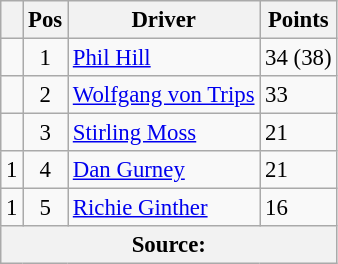<table class="wikitable" style="font-size: 95%;">
<tr>
<th></th>
<th>Pos</th>
<th>Driver</th>
<th>Points</th>
</tr>
<tr>
<td align="left"></td>
<td align="center">1</td>
<td> <a href='#'>Phil Hill</a></td>
<td align=left>34 (38)</td>
</tr>
<tr>
<td align="left"></td>
<td align="center">2</td>
<td> <a href='#'>Wolfgang von Trips</a></td>
<td align=left>33</td>
</tr>
<tr>
<td align="left"></td>
<td align="center">3</td>
<td> <a href='#'>Stirling Moss</a></td>
<td align=left>21</td>
</tr>
<tr>
<td align="left"> 1</td>
<td align="center">4</td>
<td> <a href='#'>Dan Gurney</a></td>
<td align=left>21</td>
</tr>
<tr>
<td align="left"> 1</td>
<td align="center">5</td>
<td> <a href='#'>Richie Ginther</a></td>
<td align=left>16</td>
</tr>
<tr>
<th colspan=4>Source:</th>
</tr>
</table>
